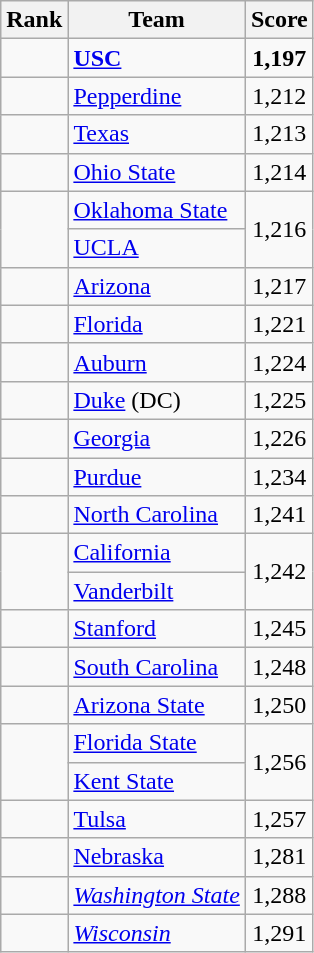<table class="wikitable sortable" style="text-align:center">
<tr>
<th dat-sort-type=number>Rank</th>
<th>Team</th>
<th>Score</th>
</tr>
<tr>
<td></td>
<td align=left><strong><a href='#'>USC</a></strong></td>
<td><strong>1,197</strong></td>
</tr>
<tr>
<td></td>
<td align=left><a href='#'>Pepperdine</a></td>
<td>1,212</td>
</tr>
<tr>
<td></td>
<td align=left><a href='#'>Texas</a></td>
<td>1,213</td>
</tr>
<tr>
<td></td>
<td align=left><a href='#'>Ohio State</a></td>
<td>1,214</td>
</tr>
<tr>
<td rowspan=2></td>
<td align=left><a href='#'>Oklahoma State</a></td>
<td rowspan=2>1,216</td>
</tr>
<tr>
<td align=left><a href='#'>UCLA</a></td>
</tr>
<tr>
<td></td>
<td align=left><a href='#'>Arizona</a></td>
<td>1,217</td>
</tr>
<tr>
<td></td>
<td align=left><a href='#'>Florida</a></td>
<td>1,221</td>
</tr>
<tr>
<td></td>
<td align=left><a href='#'>Auburn</a></td>
<td>1,224</td>
</tr>
<tr>
<td></td>
<td align=left><a href='#'>Duke</a> (DC)</td>
<td>1,225</td>
</tr>
<tr>
<td></td>
<td align=left><a href='#'>Georgia</a></td>
<td>1,226</td>
</tr>
<tr>
<td></td>
<td align=left><a href='#'>Purdue</a></td>
<td>1,234</td>
</tr>
<tr>
<td></td>
<td align=left><a href='#'>North Carolina</a></td>
<td>1,241</td>
</tr>
<tr>
<td rowspan=2></td>
<td align=left><a href='#'>California</a></td>
<td rowspan=2>1,242</td>
</tr>
<tr>
<td align=left><a href='#'>Vanderbilt</a></td>
</tr>
<tr>
<td></td>
<td align=left><a href='#'>Stanford</a></td>
<td>1,245</td>
</tr>
<tr>
<td></td>
<td align=left><a href='#'>South Carolina</a></td>
<td>1,248</td>
</tr>
<tr>
<td></td>
<td align=left><a href='#'>Arizona State</a></td>
<td>1,250</td>
</tr>
<tr>
<td rowspan=2></td>
<td align=left><a href='#'>Florida State</a></td>
<td rowspan=2>1,256</td>
</tr>
<tr>
<td align=left><a href='#'>Kent State</a></td>
</tr>
<tr>
<td></td>
<td align=left><a href='#'>Tulsa</a></td>
<td>1,257</td>
</tr>
<tr>
<td></td>
<td align=left><a href='#'>Nebraska</a></td>
<td>1,281</td>
</tr>
<tr>
<td></td>
<td align=left><em><a href='#'>Washington State</a></em></td>
<td>1,288</td>
</tr>
<tr>
<td></td>
<td align=left><em><a href='#'>Wisconsin</a></em></td>
<td>1,291</td>
</tr>
</table>
